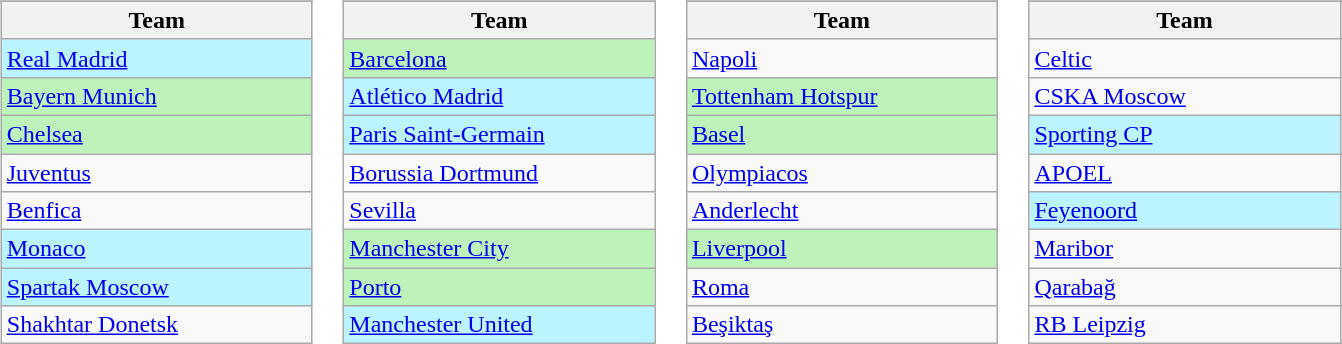<table>
<tr valign=top>
<td><br><table class="wikitable">
<tr>
</tr>
<tr>
<th width=200>Team</th>
</tr>
<tr bgcolor=#BBF3FF>
<td> <a href='#'>Real Madrid</a></td>
</tr>
<tr bgcolor=#BBF3BB>
<td> <a href='#'>Bayern Munich</a></td>
</tr>
<tr bgcolor=#BBF3BB>
<td> <a href='#'>Chelsea</a></td>
</tr>
<tr>
<td> <a href='#'>Juventus</a></td>
</tr>
<tr>
<td> <a href='#'>Benfica</a></td>
</tr>
<tr bgcolor=#BBF3FF>
<td> <a href='#'>Monaco</a></td>
</tr>
<tr bgcolor=#BBF3FF>
<td> <a href='#'>Spartak Moscow</a></td>
</tr>
<tr>
<td> <a href='#'>Shakhtar Donetsk</a></td>
</tr>
</table>
</td>
<td><br><table class="wikitable">
<tr>
</tr>
<tr>
<th width=200>Team</th>
</tr>
<tr bgcolor=#BBF3BB>
<td> <a href='#'>Barcelona</a></td>
</tr>
<tr bgcolor=#BBF3FF>
<td> <a href='#'>Atlético Madrid</a></td>
</tr>
<tr bgcolor=#BBF3FF>
<td> <a href='#'>Paris Saint-Germain</a></td>
</tr>
<tr>
<td> <a href='#'>Borussia Dortmund</a></td>
</tr>
<tr>
<td> <a href='#'>Sevilla</a></td>
</tr>
<tr bgcolor=#BBF3BB>
<td> <a href='#'>Manchester City</a></td>
</tr>
<tr bgcolor=#BBF3BB>
<td> <a href='#'>Porto</a></td>
</tr>
<tr bgcolor=#BBF3FF>
<td> <a href='#'>Manchester United</a></td>
</tr>
</table>
</td>
<td><br><table class="wikitable">
<tr>
</tr>
<tr>
<th width=200>Team</th>
</tr>
<tr>
<td> <a href='#'>Napoli</a></td>
</tr>
<tr bgcolor=#BBF3BB>
<td> <a href='#'>Tottenham Hotspur</a></td>
</tr>
<tr bgcolor=#BBF3BB>
<td> <a href='#'>Basel</a></td>
</tr>
<tr>
<td> <a href='#'>Olympiacos</a></td>
</tr>
<tr>
<td> <a href='#'>Anderlecht</a></td>
</tr>
<tr bgcolor=#BBF3BB>
<td> <a href='#'>Liverpool</a></td>
</tr>
<tr>
<td> <a href='#'>Roma</a></td>
</tr>
<tr>
<td> <a href='#'>Beşiktaş</a></td>
</tr>
</table>
</td>
<td><br><table class="wikitable">
<tr>
</tr>
<tr>
<th width=200>Team</th>
</tr>
<tr>
<td> <a href='#'>Celtic</a></td>
</tr>
<tr>
<td> <a href='#'>CSKA Moscow</a></td>
</tr>
<tr bgcolor=#BBF3FF>
<td> <a href='#'>Sporting CP</a></td>
</tr>
<tr>
<td> <a href='#'>APOEL</a></td>
</tr>
<tr bgcolor=#BBF3FF>
<td> <a href='#'>Feyenoord</a></td>
</tr>
<tr>
<td> <a href='#'>Maribor</a></td>
</tr>
<tr>
<td> <a href='#'>Qarabağ</a></td>
</tr>
<tr>
<td> <a href='#'>RB Leipzig</a></td>
</tr>
</table>
</td>
</tr>
</table>
